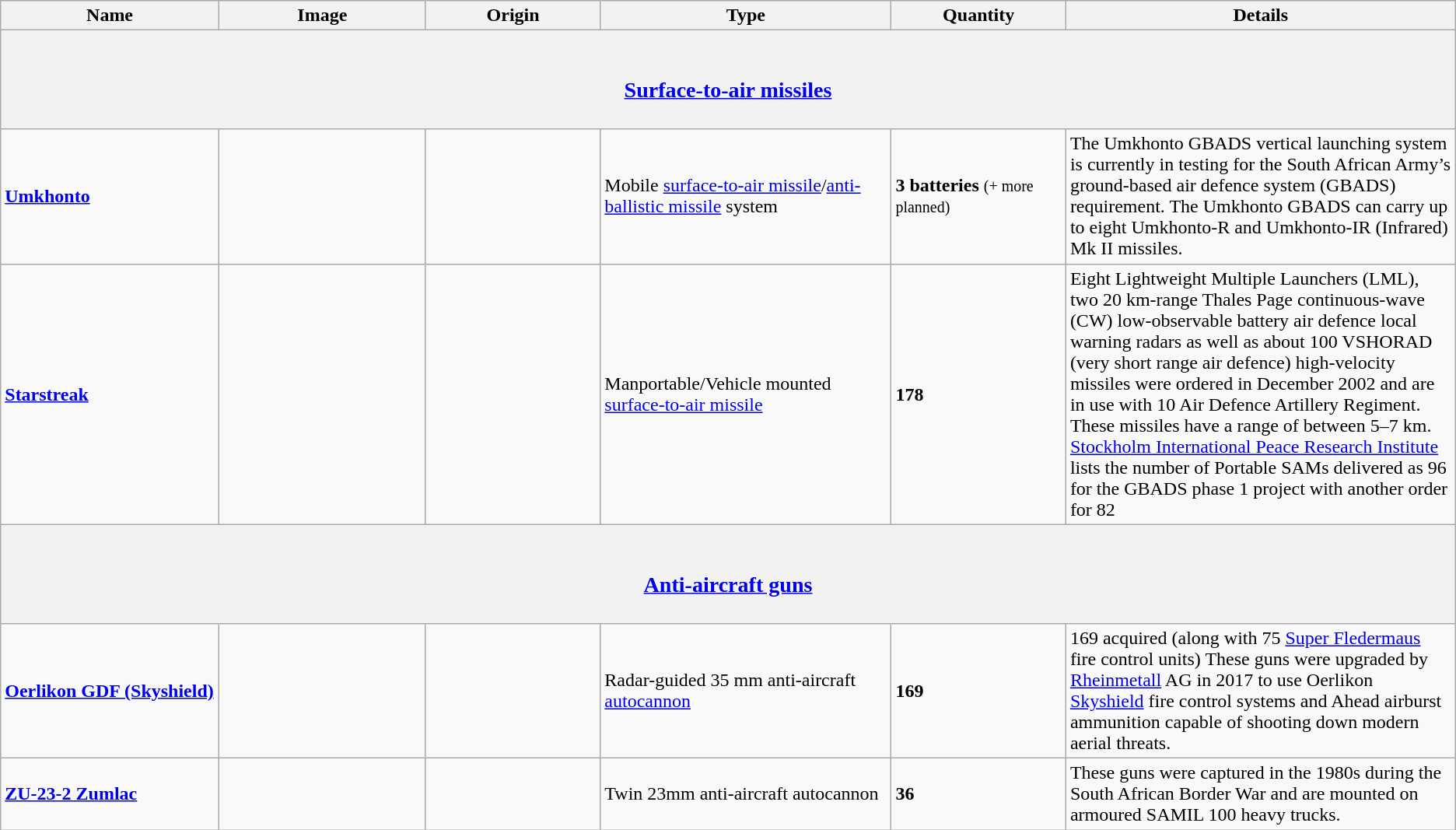<table class="wikitable">
<tr>
<th style="width:15%;">Name</th>
<th style="width:170px;">Image</th>
<th style="width:12%;">Origin</th>
<th style="width:20%;">Type</th>
<th style="width:12%;">Quantity</th>
<th>Details</th>
</tr>
<tr>
<th colspan="6"><br><h3><a href='#'>Surface-to-air missiles</a></h3></th>
</tr>
<tr>
<td><strong><a href='#'>Umkhonto</a></strong></td>
<td></td>
<td><small></small></td>
<td>Mobile <a href='#'>surface-to-air missile</a>/<a href='#'>anti-ballistic missile</a> system</td>
<td><strong>3 batteries</strong> <small>(+ more planned)</small></td>
<td>The Umkhonto GBADS vertical launching system is currently in testing for the South African Army’s ground-based air defence system (GBADS) requirement. The Umkhonto GBADS can carry up to eight Umkhonto-R and Umkhonto-IR (Infrared) Mk II missiles.</td>
</tr>
<tr>
<td><strong><a href='#'>Starstreak</a></strong></td>
<td></td>
<td><small></small></td>
<td>Manportable/Vehicle mounted <a href='#'>surface-to-air missile</a></td>
<td><strong>178</strong></td>
<td>Eight Lightweight Multiple Launchers (LML), two 20 km-range Thales Page continuous-wave (CW) low-observable battery air defence local warning radars as well as about 100 VSHORAD (very short range air defence) high-velocity missiles were ordered in December 2002 and are in use with 10 Air Defence Artillery Regiment. These missiles have a range of between 5–7 km. <a href='#'>Stockholm International Peace Research Institute</a> lists the number of Portable SAMs delivered as 96 for the GBADS phase 1 project with another order for 82</td>
</tr>
<tr>
<th colspan="6"><br><h3><a href='#'>Anti-aircraft guns</a></h3></th>
</tr>
<tr>
<td><strong><a href='#'>Oerlikon GDF (Skyshield)</a></strong></td>
<td></td>
<td><small></small> <br> <small></small></td>
<td>Radar-guided 35 mm anti-aircraft <a href='#'>autocannon</a></td>
<td><strong>169</strong></td>
<td>169 acquired (along with 75 <a href='#'>Super Fledermaus</a> fire control units) These guns were upgraded by <a href='#'>Rheinmetall</a> AG in 2017 to use Oerlikon <a href='#'>Skyshield</a> fire control systems and Ahead airburst ammunition capable of shooting down modern aerial threats.</td>
</tr>
<tr>
<td><strong><a href='#'>ZU-23-2 Zumlac</a></strong></td>
<td></td>
<td><small></small></td>
<td>Twin 23mm anti-aircraft autocannon</td>
<td><strong>36</strong></td>
<td>These guns were captured in the 1980s during the South African Border War and are mounted on armoured SAMIL 100 heavy trucks.</td>
</tr>
</table>
